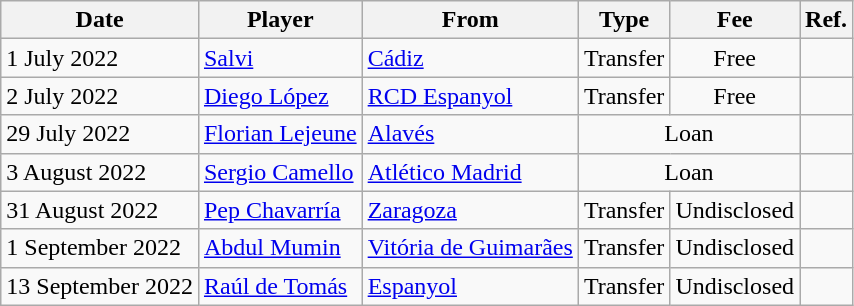<table class="wikitable">
<tr>
<th>Date</th>
<th>Player</th>
<th>From</th>
<th>Type</th>
<th>Fee</th>
<th>Ref.</th>
</tr>
<tr>
<td>1 July 2022</td>
<td> <a href='#'>Salvi</a></td>
<td><a href='#'>Cádiz</a></td>
<td align=center>Transfer</td>
<td align=center>Free</td>
<td align=center></td>
</tr>
<tr>
<td>2 July 2022</td>
<td> <a href='#'>Diego López</a></td>
<td><a href='#'>RCD Espanyol</a></td>
<td align=center>Transfer</td>
<td align=center>Free</td>
<td align=center></td>
</tr>
<tr>
<td>29 July 2022</td>
<td> <a href='#'>Florian Lejeune</a></td>
<td><a href='#'>Alavés</a></td>
<td colspan="2" align=center>Loan</td>
<td align=center></td>
</tr>
<tr>
<td>3 August 2022</td>
<td> <a href='#'>Sergio Camello</a></td>
<td><a href='#'>Atlético Madrid</a></td>
<td colspan="2" align=center>Loan</td>
<td align=center></td>
</tr>
<tr>
<td>31 August 2022</td>
<td> <a href='#'>Pep Chavarría</a></td>
<td><a href='#'>Zaragoza</a></td>
<td align=center>Transfer</td>
<td align=center>Undisclosed</td>
<td align=center></td>
</tr>
<tr>
<td>1 September 2022</td>
<td> <a href='#'>Abdul Mumin</a></td>
<td> <a href='#'>Vitória de Guimarães</a></td>
<td align=center>Transfer</td>
<td align=center>Undisclosed</td>
<td align=center></td>
</tr>
<tr>
<td>13 September 2022</td>
<td> <a href='#'>Raúl de Tomás</a></td>
<td><a href='#'>Espanyol</a></td>
<td align=center>Transfer</td>
<td align=center>Undisclosed</td>
<td align=center></td>
</tr>
</table>
